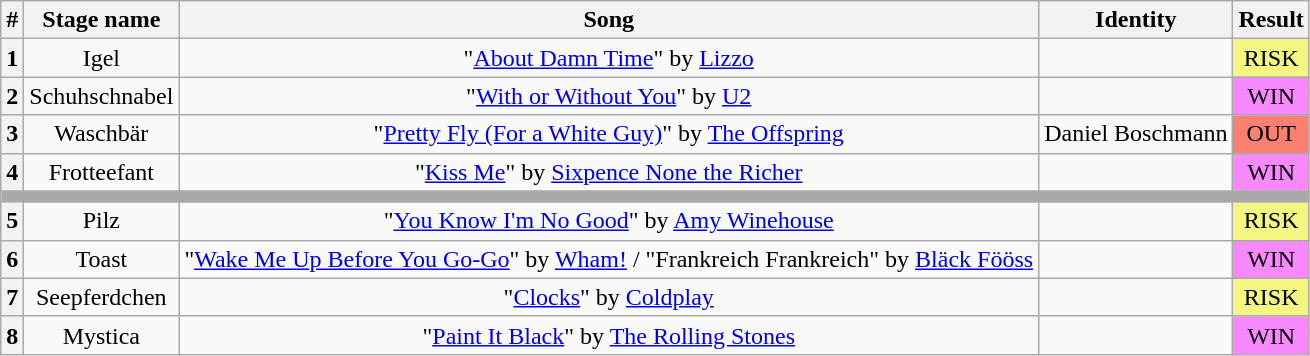<table class="wikitable plainrowheaders" style="text-align: center;">
<tr>
<th>#</th>
<th>Stage name</th>
<th>Song</th>
<th>Identity</th>
<th>Result</th>
</tr>
<tr>
<th>1</th>
<td>Igel</td>
<td>"<a href='#'>About Damn Time</a>" by <a href='#'>Lizzo</a></td>
<td></td>
<td bgcolor="F3F781">RISK</td>
</tr>
<tr>
<th>2</th>
<td>Schuhschnabel</td>
<td>"<a href='#'>With or Without You</a>" by <a href='#'>U2</a></td>
<td></td>
<td bgcolor="F888FD">WIN</td>
</tr>
<tr>
<th>3</th>
<td>Waschbär</td>
<td>"<a href='#'>Pretty Fly (For a White Guy)</a>" by <a href='#'>The Offspring</a></td>
<td>Daniel Boschmann</td>
<td bgcolor=salmon>OUT</td>
</tr>
<tr>
<th>4</th>
<td>Frotteefant</td>
<td>"<a href='#'>Kiss Me</a>" by <a href='#'>Sixpence None the Richer</a></td>
<td></td>
<td bgcolor="F888FD">WIN</td>
</tr>
<tr>
<td colspan="5" style="background:darkgray"></td>
</tr>
<tr>
<th>5</th>
<td>Pilz</td>
<td>"<a href='#'>You Know I'm No Good</a>" by <a href='#'>Amy Winehouse</a></td>
<td></td>
<td bgcolor="F3F781">RISK</td>
</tr>
<tr>
<th>6</th>
<td>Toast</td>
<td>"<a href='#'>Wake Me Up Before You Go-Go</a>" by <a href='#'>Wham!</a> / "Frankreich Frankreich" by <a href='#'>Bläck Fööss</a></td>
<td></td>
<td bgcolor="F888FD">WIN</td>
</tr>
<tr>
<th>7</th>
<td>Seepferdchen</td>
<td>"<a href='#'>Clocks</a>" by <a href='#'>Coldplay</a></td>
<td></td>
<td bgcolor="F3F781">RISK</td>
</tr>
<tr>
<th>8</th>
<td>Mystica</td>
<td>"<a href='#'>Paint It Black</a>" by <a href='#'>The Rolling Stones</a></td>
<td></td>
<td bgcolor="F888FD">WIN</td>
</tr>
</table>
